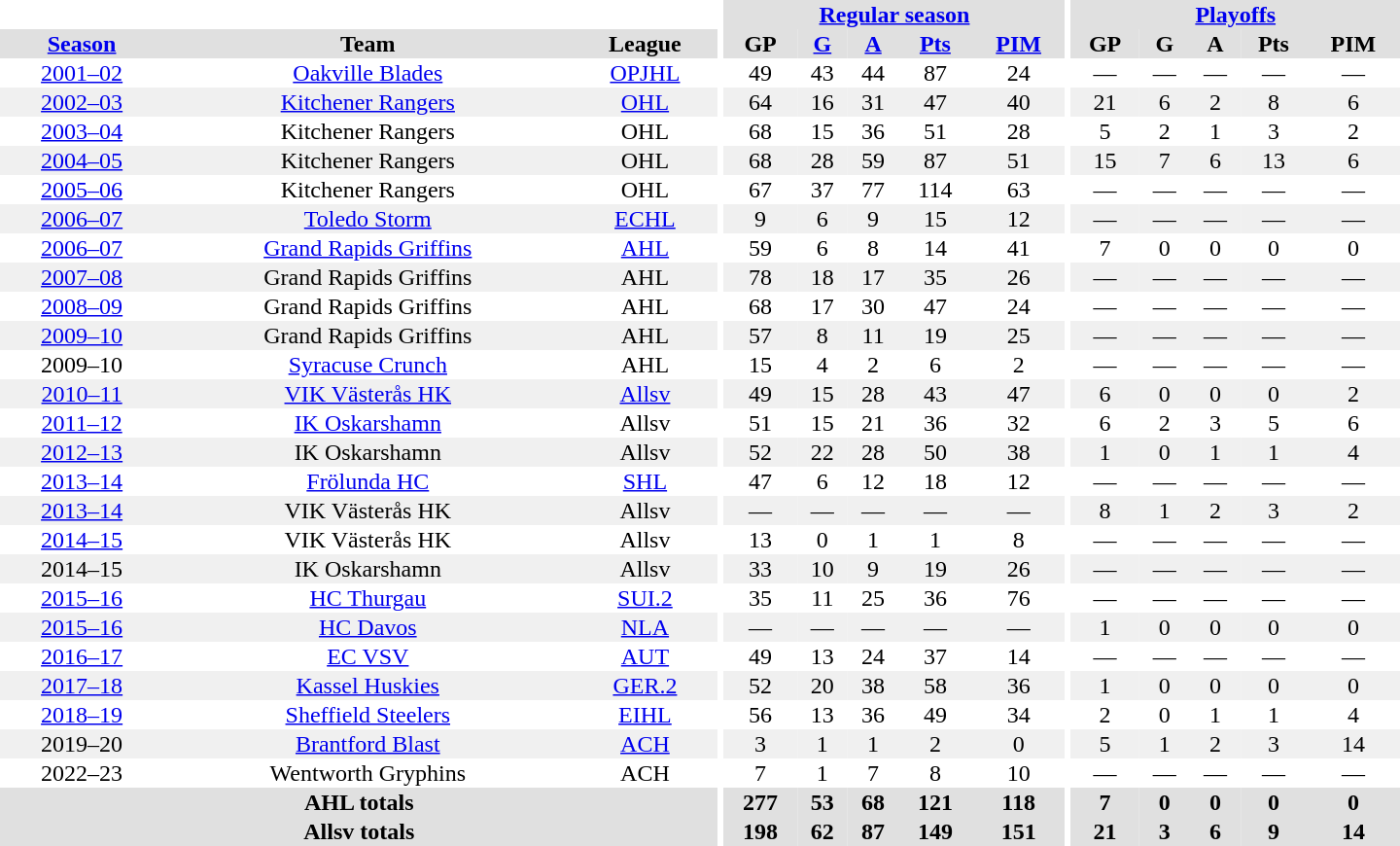<table border="0" cellpadding="1" cellspacing="0" style="text-align:center; width:60em">
<tr bgcolor="#e0e0e0">
<th colspan="3" bgcolor="#ffffff"></th>
<th rowspan="99" bgcolor="#ffffff"></th>
<th colspan="5"><a href='#'>Regular season</a></th>
<th rowspan="99" bgcolor="#ffffff"></th>
<th colspan="5"><a href='#'>Playoffs</a></th>
</tr>
<tr bgcolor="#e0e0e0">
<th><a href='#'>Season</a></th>
<th>Team</th>
<th>League</th>
<th>GP</th>
<th><a href='#'>G</a></th>
<th><a href='#'>A</a></th>
<th><a href='#'>Pts</a></th>
<th><a href='#'>PIM</a></th>
<th>GP</th>
<th>G</th>
<th>A</th>
<th>Pts</th>
<th>PIM</th>
</tr>
<tr>
<td><a href='#'>2001–02</a></td>
<td><a href='#'>Oakville Blades</a></td>
<td><a href='#'>OPJHL</a></td>
<td>49</td>
<td>43</td>
<td>44</td>
<td>87</td>
<td>24</td>
<td>—</td>
<td>—</td>
<td>—</td>
<td>—</td>
<td>—</td>
</tr>
<tr bgcolor="#f0f0f0">
<td><a href='#'>2002–03</a></td>
<td><a href='#'>Kitchener Rangers</a></td>
<td><a href='#'>OHL</a></td>
<td>64</td>
<td>16</td>
<td>31</td>
<td>47</td>
<td>40</td>
<td>21</td>
<td>6</td>
<td>2</td>
<td>8</td>
<td>6</td>
</tr>
<tr>
<td><a href='#'>2003–04</a></td>
<td>Kitchener Rangers</td>
<td>OHL</td>
<td>68</td>
<td>15</td>
<td>36</td>
<td>51</td>
<td>28</td>
<td>5</td>
<td>2</td>
<td>1</td>
<td>3</td>
<td>2</td>
</tr>
<tr bgcolor="#f0f0f0">
<td><a href='#'>2004–05</a></td>
<td>Kitchener Rangers</td>
<td>OHL</td>
<td>68</td>
<td>28</td>
<td>59</td>
<td>87</td>
<td>51</td>
<td>15</td>
<td>7</td>
<td>6</td>
<td>13</td>
<td>6</td>
</tr>
<tr>
<td><a href='#'>2005–06</a></td>
<td>Kitchener Rangers</td>
<td>OHL</td>
<td>67</td>
<td>37</td>
<td>77</td>
<td>114</td>
<td>63</td>
<td>—</td>
<td>—</td>
<td>—</td>
<td>—</td>
<td>—</td>
</tr>
<tr bgcolor="#f0f0f0">
<td><a href='#'>2006–07</a></td>
<td><a href='#'>Toledo Storm</a></td>
<td><a href='#'>ECHL</a></td>
<td>9</td>
<td>6</td>
<td>9</td>
<td>15</td>
<td>12</td>
<td>—</td>
<td>—</td>
<td>—</td>
<td>—</td>
<td>—</td>
</tr>
<tr>
<td><a href='#'>2006–07</a></td>
<td><a href='#'>Grand Rapids Griffins</a></td>
<td><a href='#'>AHL</a></td>
<td>59</td>
<td>6</td>
<td>8</td>
<td>14</td>
<td>41</td>
<td>7</td>
<td>0</td>
<td>0</td>
<td>0</td>
<td>0</td>
</tr>
<tr bgcolor="#f0f0f0">
<td><a href='#'>2007–08</a></td>
<td>Grand Rapids Griffins</td>
<td>AHL</td>
<td>78</td>
<td>18</td>
<td>17</td>
<td>35</td>
<td>26</td>
<td>—</td>
<td>—</td>
<td>—</td>
<td>—</td>
<td>—</td>
</tr>
<tr>
<td><a href='#'>2008–09</a></td>
<td>Grand Rapids Griffins</td>
<td>AHL</td>
<td>68</td>
<td>17</td>
<td>30</td>
<td>47</td>
<td>24</td>
<td>—</td>
<td>—</td>
<td>—</td>
<td>—</td>
<td>—</td>
</tr>
<tr bgcolor="#f0f0f0">
<td><a href='#'>2009–10</a></td>
<td>Grand Rapids Griffins</td>
<td>AHL</td>
<td>57</td>
<td>8</td>
<td>11</td>
<td>19</td>
<td>25</td>
<td>—</td>
<td>—</td>
<td>—</td>
<td>—</td>
<td>—</td>
</tr>
<tr>
<td>2009–10</td>
<td><a href='#'>Syracuse Crunch</a></td>
<td>AHL</td>
<td>15</td>
<td>4</td>
<td>2</td>
<td>6</td>
<td>2</td>
<td>—</td>
<td>—</td>
<td>—</td>
<td>—</td>
<td>—</td>
</tr>
<tr bgcolor="#f0f0f0">
<td><a href='#'>2010–11</a></td>
<td><a href='#'>VIK Västerås HK</a></td>
<td><a href='#'>Allsv</a></td>
<td>49</td>
<td>15</td>
<td>28</td>
<td>43</td>
<td>47</td>
<td>6</td>
<td>0</td>
<td>0</td>
<td>0</td>
<td>2</td>
</tr>
<tr>
<td><a href='#'>2011–12</a></td>
<td><a href='#'>IK Oskarshamn</a></td>
<td>Allsv</td>
<td>51</td>
<td>15</td>
<td>21</td>
<td>36</td>
<td>32</td>
<td>6</td>
<td>2</td>
<td>3</td>
<td>5</td>
<td>6</td>
</tr>
<tr bgcolor="#f0f0f0">
<td><a href='#'>2012–13</a></td>
<td>IK Oskarshamn</td>
<td>Allsv</td>
<td>52</td>
<td>22</td>
<td>28</td>
<td>50</td>
<td>38</td>
<td>1</td>
<td>0</td>
<td>1</td>
<td>1</td>
<td>4</td>
</tr>
<tr>
<td><a href='#'>2013–14</a></td>
<td><a href='#'>Frölunda HC</a></td>
<td><a href='#'>SHL</a></td>
<td>47</td>
<td>6</td>
<td>12</td>
<td>18</td>
<td>12</td>
<td>—</td>
<td>—</td>
<td>—</td>
<td>—</td>
<td>—</td>
</tr>
<tr bgcolor="#f0f0f0">
<td><a href='#'>2013–14</a></td>
<td>VIK Västerås HK</td>
<td>Allsv</td>
<td>—</td>
<td>—</td>
<td>—</td>
<td>—</td>
<td>—</td>
<td>8</td>
<td>1</td>
<td>2</td>
<td>3</td>
<td>2</td>
</tr>
<tr>
<td><a href='#'>2014–15</a></td>
<td>VIK Västerås HK</td>
<td>Allsv</td>
<td>13</td>
<td>0</td>
<td>1</td>
<td>1</td>
<td>8</td>
<td>—</td>
<td>—</td>
<td>—</td>
<td>—</td>
<td>—</td>
</tr>
<tr bgcolor="#f0f0f0">
<td>2014–15</td>
<td>IK Oskarshamn</td>
<td>Allsv</td>
<td>33</td>
<td>10</td>
<td>9</td>
<td>19</td>
<td>26</td>
<td>—</td>
<td>—</td>
<td>—</td>
<td>—</td>
<td>—</td>
</tr>
<tr>
<td><a href='#'>2015–16</a></td>
<td><a href='#'>HC Thurgau</a></td>
<td><a href='#'>SUI.2</a></td>
<td>35</td>
<td>11</td>
<td>25</td>
<td>36</td>
<td>76</td>
<td>—</td>
<td>—</td>
<td>—</td>
<td>—</td>
<td>—</td>
</tr>
<tr bgcolor="#f0f0f0">
<td><a href='#'>2015–16</a></td>
<td><a href='#'>HC Davos</a></td>
<td><a href='#'>NLA</a></td>
<td>—</td>
<td>—</td>
<td>—</td>
<td>—</td>
<td>—</td>
<td>1</td>
<td>0</td>
<td>0</td>
<td>0</td>
<td>0</td>
</tr>
<tr>
<td><a href='#'>2016–17</a></td>
<td><a href='#'>EC VSV</a></td>
<td><a href='#'>AUT</a></td>
<td>49</td>
<td>13</td>
<td>24</td>
<td>37</td>
<td>14</td>
<td>—</td>
<td>—</td>
<td>—</td>
<td>—</td>
<td>—</td>
</tr>
<tr bgcolor="#f0f0f0">
<td><a href='#'>2017–18</a></td>
<td><a href='#'>Kassel Huskies</a></td>
<td><a href='#'>GER.2</a></td>
<td>52</td>
<td>20</td>
<td>38</td>
<td>58</td>
<td>36</td>
<td>1</td>
<td>0</td>
<td>0</td>
<td>0</td>
<td>0</td>
</tr>
<tr>
<td><a href='#'>2018–19</a></td>
<td><a href='#'>Sheffield Steelers</a></td>
<td><a href='#'>EIHL</a></td>
<td>56</td>
<td>13</td>
<td>36</td>
<td>49</td>
<td>34</td>
<td>2</td>
<td>0</td>
<td>1</td>
<td>1</td>
<td>4</td>
</tr>
<tr bgcolor="#f0f0f0">
<td>2019–20</td>
<td><a href='#'>Brantford Blast</a></td>
<td><a href='#'>ACH</a></td>
<td>3</td>
<td>1</td>
<td>1</td>
<td>2</td>
<td>0</td>
<td>5</td>
<td>1</td>
<td>2</td>
<td>3</td>
<td>14</td>
</tr>
<tr>
<td>2022–23</td>
<td>Wentworth Gryphins</td>
<td>ACH</td>
<td>7</td>
<td>1</td>
<td>7</td>
<td>8</td>
<td>10</td>
<td>—</td>
<td>—</td>
<td>—</td>
<td>—</td>
<td>—</td>
</tr>
<tr bgcolor="#e0e0e0">
<th colspan="3">AHL totals</th>
<th>277</th>
<th>53</th>
<th>68</th>
<th>121</th>
<th>118</th>
<th>7</th>
<th>0</th>
<th>0</th>
<th>0</th>
<th>0</th>
</tr>
<tr bgcolor="#e0e0e0">
<th colspan="3">Allsv totals</th>
<th>198</th>
<th>62</th>
<th>87</th>
<th>149</th>
<th>151</th>
<th>21</th>
<th>3</th>
<th>6</th>
<th>9</th>
<th>14</th>
</tr>
</table>
